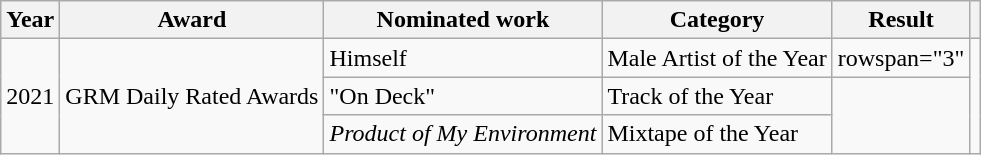<table class="wikitable sortable plainrowheaders" style="width: auto;">
<tr>
<th scope="col">Year</th>
<th scope="col">Award</th>
<th scope="col">Nominated work</th>
<th scope="col">Category</th>
<th scope="col">Result</th>
<th scope="col" class="unsortable"></th>
</tr>
<tr>
<td rowspan="3">2021</td>
<td rowspan="3">GRM Daily Rated Awards</td>
<td>Himself</td>
<td>Male Artist of the Year</td>
<td>rowspan="3" </td>
<td rowspan="3"></td>
</tr>
<tr>
<td>"On Deck"</td>
<td>Track of the Year</td>
</tr>
<tr>
<td><em>Product of My Environment</em></td>
<td>Mixtape of the Year</td>
</tr>
</table>
